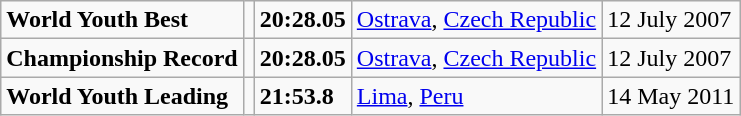<table class="wikitable">
<tr>
<td><strong>World Youth Best</strong></td>
<td></td>
<td><strong>20:28.05</strong></td>
<td><a href='#'>Ostrava</a>, <a href='#'>Czech Republic</a></td>
<td>12 July 2007</td>
</tr>
<tr>
<td><strong>Championship Record</strong></td>
<td></td>
<td><strong>20:28.05</strong></td>
<td><a href='#'>Ostrava</a>, <a href='#'>Czech Republic</a></td>
<td>12 July 2007</td>
</tr>
<tr>
<td><strong>World Youth Leading</strong></td>
<td></td>
<td><strong>21:53.8</strong></td>
<td><a href='#'>Lima</a>, <a href='#'>Peru</a></td>
<td>14 May 2011</td>
</tr>
</table>
